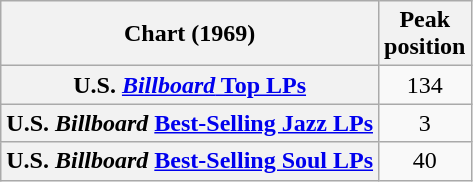<table class="wikitable sortable plainrowheaders" style="text-align:center">
<tr>
<th scope="col">Chart (1969)</th>
<th scope="col">Peak<br>position</th>
</tr>
<tr>
<th scope="row">U.S. <a href='#'><em>Billboard</em> Top LPs</a> </th>
<td>134</td>
</tr>
<tr>
<th scope="row">U.S. <em>Billboard</em> <a href='#'>Best-Selling Jazz LPs</a></th>
<td>3</td>
</tr>
<tr>
<th scope="row">U.S. <em>Billboard</em> <a href='#'>Best-Selling Soul LPs</a></th>
<td>40</td>
</tr>
</table>
